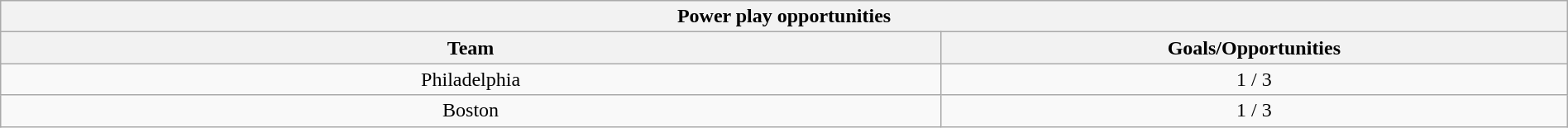<table class="wikitable" style="width:100%;text-align: center;">
<tr>
<th colspan=2>Power play opportunities</th>
</tr>
<tr>
<th style="width:60%;">Team</th>
<th style="width:40%;">Goals/Opportunities</th>
</tr>
<tr>
<td>Philadelphia</td>
<td>1 / 3</td>
</tr>
<tr>
<td>Boston</td>
<td>1 / 3</td>
</tr>
</table>
